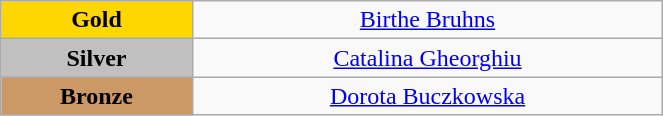<table class="wikitable" style="text-align:center; " width="35%">
<tr>
<td bgcolor="gold"><strong>Gold</strong></td>
<td><a href='#'>Birthe Bruhns</a><br>  <small><em></em></small></td>
</tr>
<tr>
<td bgcolor="silver"><strong>Silver</strong></td>
<td><a href='#'>Catalina Gheorghiu</a><br>  <small><em></em></small></td>
</tr>
<tr>
<td bgcolor="CC9966"><strong>Bronze</strong></td>
<td><a href='#'>Dorota Buczkowska</a><br>  <small><em></em></small></td>
</tr>
</table>
